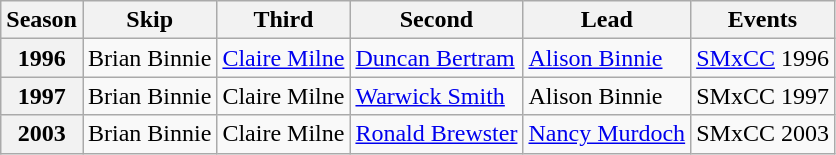<table class="wikitable">
<tr>
<th scope="col">Season</th>
<th scope="col">Skip</th>
<th scope="col">Third</th>
<th scope="col">Second</th>
<th scope="col">Lead</th>
<th scope="col">Events</th>
</tr>
<tr>
<th scope="row">1996</th>
<td>Brian Binnie</td>
<td><a href='#'>Claire Milne</a></td>
<td><a href='#'>Duncan Bertram</a></td>
<td><a href='#'>Alison Binnie</a></td>
<td><a href='#'>SMxCC</a> 1996 </td>
</tr>
<tr>
<th scope="row">1997</th>
<td>Brian Binnie</td>
<td>Claire Milne</td>
<td><a href='#'>Warwick Smith</a></td>
<td>Alison Binnie</td>
<td>SMxCC 1997 </td>
</tr>
<tr>
<th scope="row">2003</th>
<td>Brian Binnie</td>
<td>Claire Milne</td>
<td><a href='#'>Ronald Brewster</a></td>
<td><a href='#'>Nancy Murdoch</a></td>
<td>SMxCC 2003 </td>
</tr>
</table>
